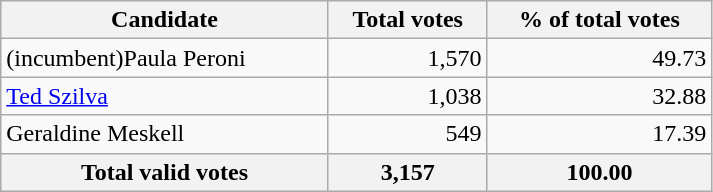<table class="wikitable" width="475">
<tr>
<th align="left">Candidate</th>
<th align="right">Total votes</th>
<th align="right">% of total votes</th>
</tr>
<tr>
<td align="left">(incumbent)Paula Peroni</td>
<td align="right">1,570</td>
<td align="right">49.73</td>
</tr>
<tr>
<td align="left"><a href='#'>Ted Szilva</a></td>
<td align="right">1,038</td>
<td align="right">32.88</td>
</tr>
<tr>
<td align="left">Geraldine Meskell</td>
<td align="right">549</td>
<td align="right">17.39</td>
</tr>
<tr bgcolor="#EEEEEE">
<th align="left">Total valid votes</th>
<th align="right">3,157</th>
<th align="right">100.00</th>
</tr>
</table>
